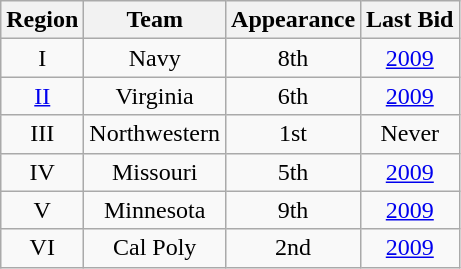<table class="wikitable sortable" style="text-align:center">
<tr>
<th>Region</th>
<th>Team</th>
<th>Appearance</th>
<th>Last Bid</th>
</tr>
<tr>
<td>I</td>
<td>Navy</td>
<td>8th</td>
<td><a href='#'>2009</a></td>
</tr>
<tr>
<td><a href='#'>II</a></td>
<td>Virginia</td>
<td>6th</td>
<td><a href='#'>2009</a></td>
</tr>
<tr>
<td>III</td>
<td>Northwestern</td>
<td>1st</td>
<td>Never</td>
</tr>
<tr>
<td>IV</td>
<td>Missouri</td>
<td>5th</td>
<td><a href='#'>2009</a></td>
</tr>
<tr>
<td>V</td>
<td>Minnesota</td>
<td>9th</td>
<td><a href='#'>2009</a></td>
</tr>
<tr>
<td>VI</td>
<td>Cal Poly</td>
<td>2nd</td>
<td><a href='#'>2009</a></td>
</tr>
</table>
